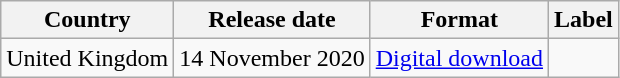<table class="wikitable sortable plainrowheaders">
<tr>
<th scope="col">Country</th>
<th scope="col">Release date</th>
<th scope="col">Format</th>
<th scope="col">Label</th>
</tr>
<tr>
<td>United Kingdom</td>
<td>14 November 2020</td>
<td><a href='#'>Digital download</a></td>
<td></td>
</tr>
</table>
